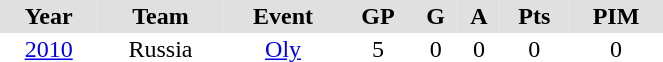<table BORDER="0" CELLPADDING="2" CELLSPACING="0" width="35%">
<tr ALIGN="center" bgcolor="#e0e0e0">
<th>Year</th>
<th>Team</th>
<th>Event</th>
<th>GP</th>
<th>G</th>
<th>A</th>
<th>Pts</th>
<th>PIM</th>
</tr>
<tr ALIGN="center">
<td><a href='#'>2010</a></td>
<td>Russia</td>
<td><a href='#'>Oly</a></td>
<td>5</td>
<td>0</td>
<td>0</td>
<td>0</td>
<td>0</td>
</tr>
</table>
